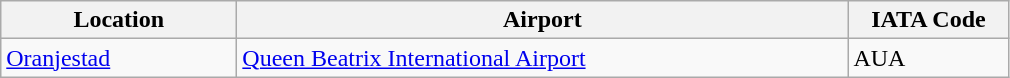<table class="wikitable">
<tr>
<th scope="col" style="width:150px;"><strong>Location</strong></th>
<th scope="col" style="width:400px;"><strong>Airport</strong></th>
<th scope="col" style="width:100px;"><strong>IATA Code</strong></th>
</tr>
<tr>
<td><a href='#'>Oranjestad</a></td>
<td><a href='#'>Queen Beatrix International Airport</a></td>
<td>AUA</td>
</tr>
</table>
